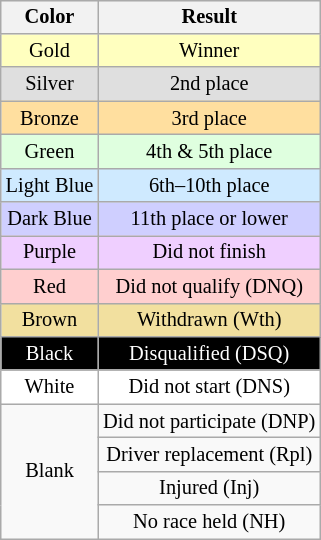<table style="margin-right:0; font-size:85%; text-align:center;" class="wikitable" align="right">
<tr>
<th>Color</th>
<th>Result</th>
</tr>
<tr style="background:#FFFFBF;">
<td>Gold</td>
<td>Winner</td>
</tr>
<tr style="background:#DFDFDF;">
<td>Silver</td>
<td>2nd place</td>
</tr>
<tr style="background:#FFDF9F;">
<td>Bronze</td>
<td>3rd place</td>
</tr>
<tr style="background:#DFFFDF;">
<td>Green</td>
<td>4th & 5th place</td>
</tr>
<tr style="background:#CFEAFF;">
<td>Light Blue</td>
<td>6th–10th place</td>
</tr>
<tr style="background:#CFCFFF;">
<td>Dark Blue</td>
<td>11th place or lower</td>
</tr>
<tr style="background:#EFCFFF;">
<td>Purple</td>
<td>Did not finish</td>
</tr>
<tr style="background:#FFCFCF;">
<td>Red</td>
<td>Did not qualify (DNQ)</td>
</tr>
<tr style="background:#F2E09F;">
<td>Brown</td>
<td>Withdrawn (Wth)</td>
</tr>
<tr style="background:#000000; color:white;">
<td>Black</td>
<td>Disqualified (DSQ)</td>
</tr>
<tr style="background:#FFFFFF;">
<td>White</td>
<td>Did not start (DNS)</td>
</tr>
<tr>
<td rowspan="4">Blank</td>
<td>Did not participate (DNP)</td>
</tr>
<tr>
<td>Driver replacement (Rpl)</td>
</tr>
<tr>
<td>Injured (Inj)</td>
</tr>
<tr>
<td>No race held (NH)</td>
</tr>
</table>
